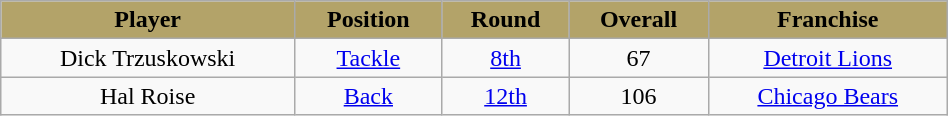<table class="wikitable" width="50%">
<tr align="center"  style="background:#B3A369;color:black;">
<td><strong>Player</strong></td>
<td><strong>Position</strong></td>
<td><strong>Round</strong></td>
<td><strong>Overall</strong></td>
<td><strong>Franchise</strong></td>
</tr>
<tr align="center" bgcolor="">
<td>Dick Trzuskowski</td>
<td><a href='#'>Tackle</a></td>
<td><a href='#'>8th</a></td>
<td>67</td>
<td><a href='#'>Detroit Lions</a></td>
</tr>
<tr align="center" bgcolor="">
<td>Hal Roise</td>
<td><a href='#'>Back</a></td>
<td><a href='#'>12th</a></td>
<td>106</td>
<td><a href='#'>Chicago Bears</a></td>
</tr>
</table>
